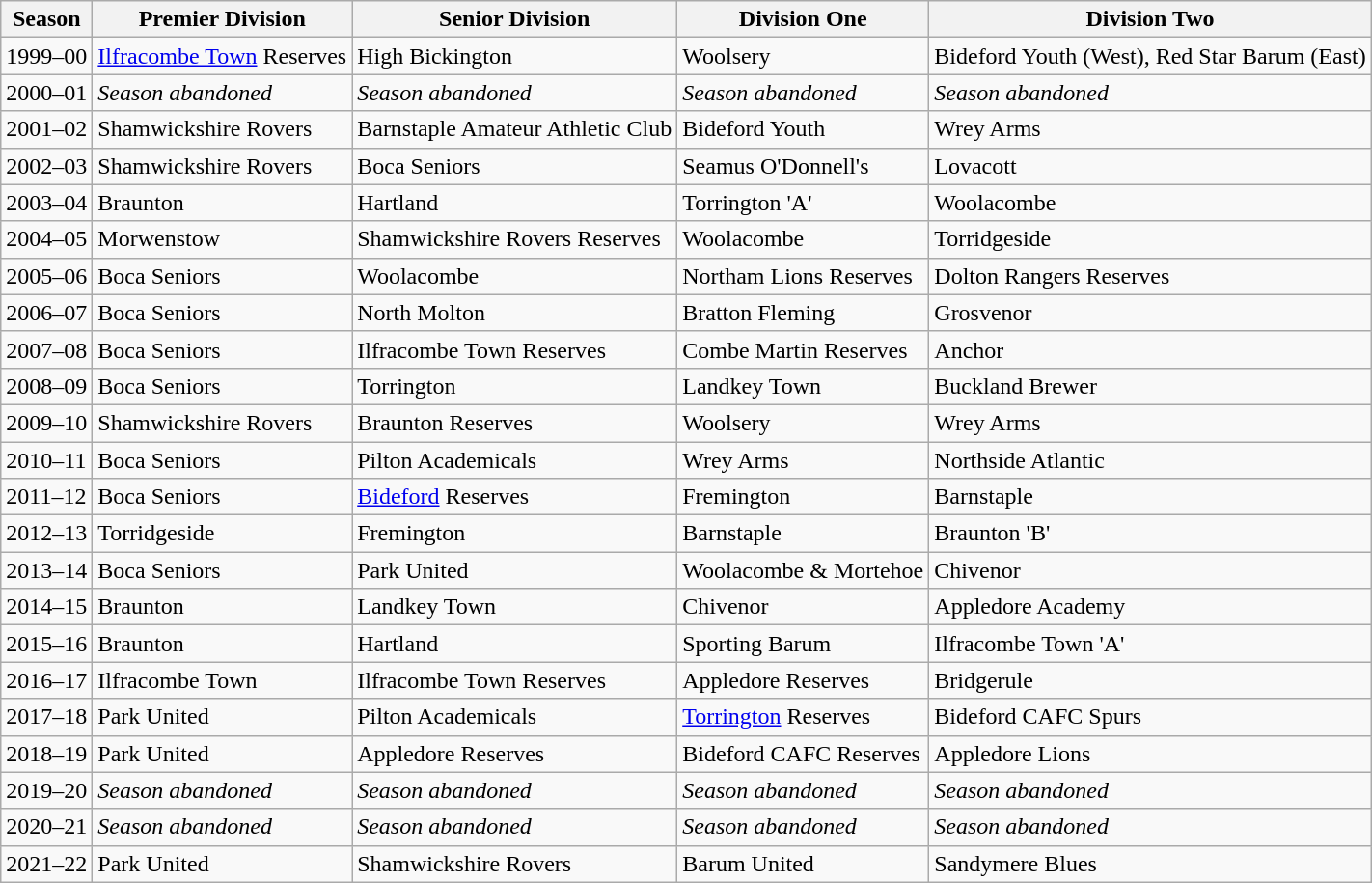<table class="wikitable">
<tr align=centre>
<th>Season</th>
<th>Premier Division</th>
<th>Senior Division</th>
<th>Division One</th>
<th>Division Two</th>
</tr>
<tr>
<td>1999–00</td>
<td><a href='#'>Ilfracombe Town</a> Reserves</td>
<td>High Bickington</td>
<td>Woolsery</td>
<td>Bideford Youth (West), Red Star Barum (East)</td>
</tr>
<tr>
<td>2000–01</td>
<td><em>Season abandoned</em></td>
<td><em>Season abandoned</em></td>
<td><em>Season abandoned</em></td>
<td><em>Season abandoned</em></td>
</tr>
<tr>
<td>2001–02</td>
<td>Shamwickshire Rovers</td>
<td>Barnstaple Amateur Athletic Club</td>
<td>Bideford Youth</td>
<td>Wrey Arms</td>
</tr>
<tr>
<td>2002–03</td>
<td>Shamwickshire Rovers</td>
<td>Boca Seniors</td>
<td>Seamus O'Donnell's</td>
<td>Lovacott</td>
</tr>
<tr>
<td>2003–04</td>
<td>Braunton</td>
<td>Hartland</td>
<td>Torrington 'A'</td>
<td>Woolacombe</td>
</tr>
<tr>
<td>2004–05</td>
<td>Morwenstow</td>
<td>Shamwickshire Rovers Reserves</td>
<td>Woolacombe</td>
<td>Torridgeside</td>
</tr>
<tr>
<td>2005–06</td>
<td>Boca Seniors</td>
<td>Woolacombe</td>
<td>Northam Lions Reserves</td>
<td>Dolton Rangers Reserves</td>
</tr>
<tr>
<td>2006–07</td>
<td>Boca Seniors</td>
<td>North Molton</td>
<td>Bratton Fleming</td>
<td>Grosvenor</td>
</tr>
<tr>
<td>2007–08</td>
<td>Boca Seniors</td>
<td>Ilfracombe Town Reserves</td>
<td>Combe Martin Reserves</td>
<td>Anchor</td>
</tr>
<tr>
<td>2008–09</td>
<td>Boca Seniors</td>
<td>Torrington</td>
<td>Landkey Town</td>
<td>Buckland Brewer</td>
</tr>
<tr>
<td>2009–10</td>
<td>Shamwickshire Rovers</td>
<td>Braunton Reserves</td>
<td>Woolsery</td>
<td>Wrey Arms</td>
</tr>
<tr>
<td>2010–11</td>
<td>Boca Seniors</td>
<td>Pilton Academicals</td>
<td>Wrey Arms</td>
<td>Northside Atlantic</td>
</tr>
<tr>
<td>2011–12</td>
<td>Boca Seniors</td>
<td><a href='#'>Bideford</a> Reserves</td>
<td>Fremington</td>
<td>Barnstaple</td>
</tr>
<tr>
<td>2012–13</td>
<td>Torridgeside</td>
<td>Fremington</td>
<td>Barnstaple</td>
<td>Braunton 'B'</td>
</tr>
<tr>
<td>2013–14</td>
<td>Boca Seniors</td>
<td>Park United</td>
<td>Woolacombe & Mortehoe</td>
<td>Chivenor</td>
</tr>
<tr>
<td>2014–15</td>
<td>Braunton</td>
<td>Landkey Town</td>
<td>Chivenor</td>
<td>Appledore Academy</td>
</tr>
<tr>
<td>2015–16</td>
<td>Braunton</td>
<td>Hartland</td>
<td>Sporting Barum</td>
<td>Ilfracombe Town 'A'</td>
</tr>
<tr>
<td>2016–17</td>
<td>Ilfracombe Town</td>
<td>Ilfracombe Town Reserves</td>
<td>Appledore Reserves</td>
<td>Bridgerule</td>
</tr>
<tr>
<td>2017–18</td>
<td>Park United</td>
<td>Pilton Academicals</td>
<td><a href='#'>Torrington</a> Reserves</td>
<td>Bideford CAFC Spurs</td>
</tr>
<tr>
<td>2018–19</td>
<td>Park United</td>
<td>Appledore Reserves</td>
<td>Bideford CAFC Reserves</td>
<td>Appledore Lions</td>
</tr>
<tr>
<td>2019–20</td>
<td><em>Season abandoned</em></td>
<td><em>Season abandoned</em></td>
<td><em>Season abandoned</em></td>
<td><em>Season abandoned</em></td>
</tr>
<tr>
<td>2020–21</td>
<td><em>Season abandoned</em></td>
<td><em>Season abandoned</em></td>
<td><em>Season abandoned</em></td>
<td><em>Season abandoned</em></td>
</tr>
<tr>
<td>2021–22</td>
<td>Park United</td>
<td>Shamwickshire Rovers</td>
<td>Barum United</td>
<td>Sandymere Blues</td>
</tr>
</table>
